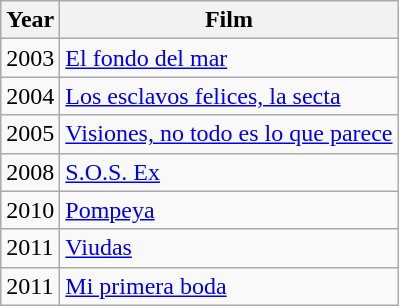<table class="wikitable">
<tr>
<th>Year</th>
<th>Film</th>
</tr>
<tr>
<td>2003</td>
<td><a href='#'>El fondo del mar</a></td>
</tr>
<tr>
<td>2004</td>
<td><a href='#'>Los esclavos felices, la secta</a></td>
</tr>
<tr>
<td>2005</td>
<td><a href='#'>Visiones, no todo es lo que parece</a></td>
</tr>
<tr>
<td>2008</td>
<td><a href='#'>S.O.S. Ex</a></td>
</tr>
<tr>
<td>2010</td>
<td><a href='#'>Pompeya</a></td>
</tr>
<tr>
<td>2011</td>
<td><a href='#'>Viudas</a></td>
</tr>
<tr>
<td>2011</td>
<td><a href='#'>Mi primera boda</a></td>
</tr>
</table>
